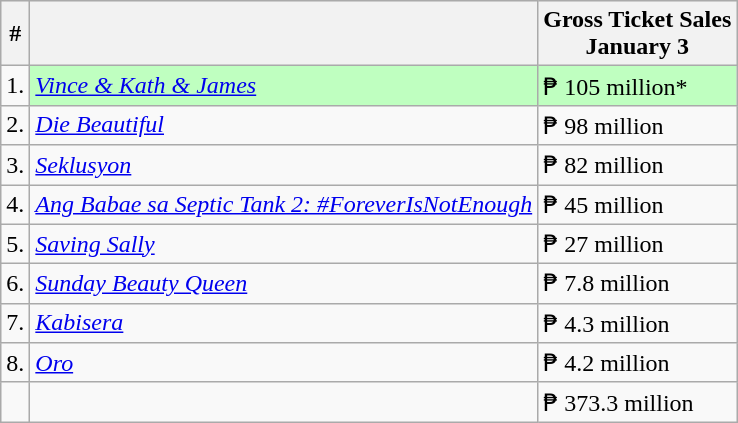<table class="wikitable sortable" style="text align: center">
<tr bgcolor="#efefef">
<th>#</th>
<th></th>
<th>Gross Ticket Sales<br>January 3</th>
</tr>
<tr>
<td>1.</td>
<td style="background:#BFFFC0;"><em><a href='#'>Vince & Kath & James</a></em></td>
<td data-sort-value="1" style="background:#BFFFC0;">₱ 105 million*</td>
</tr>
<tr>
<td>2.</td>
<td><em><a href='#'>Die Beautiful</a></em></td>
<td data-sort-value="2">₱ 98 million</td>
</tr>
<tr>
<td>3.</td>
<td><em><a href='#'>Seklusyon</a></em></td>
<td data-sort-value="3">₱ 82 million</td>
</tr>
<tr>
<td>4.</td>
<td><em><a href='#'>Ang Babae sa Septic Tank 2: #ForeverIsNotEnough</a></em></td>
<td data-sort-value="4">₱ 45 million</td>
</tr>
<tr>
<td>5.</td>
<td><em><a href='#'>Saving Sally</a></em></td>
<td data-sort-value="5">₱ 27 million</td>
</tr>
<tr>
<td>6.</td>
<td><em><a href='#'>Sunday Beauty Queen</a></em></td>
<td data-sort-value="6">₱ 7.8 million</td>
</tr>
<tr>
<td>7.</td>
<td><em><a href='#'>Kabisera</a></em></td>
<td data-sort-value="7">₱ 4.3 million</td>
</tr>
<tr>
<td>8.</td>
<td><em><a href='#'>Oro</a></em></td>
<td data-sort-value="8">₱ 4.2 million</td>
</tr>
<tr>
<td></td>
<td><strong></strong></td>
<td>₱ 373.3 million</td>
</tr>
</table>
